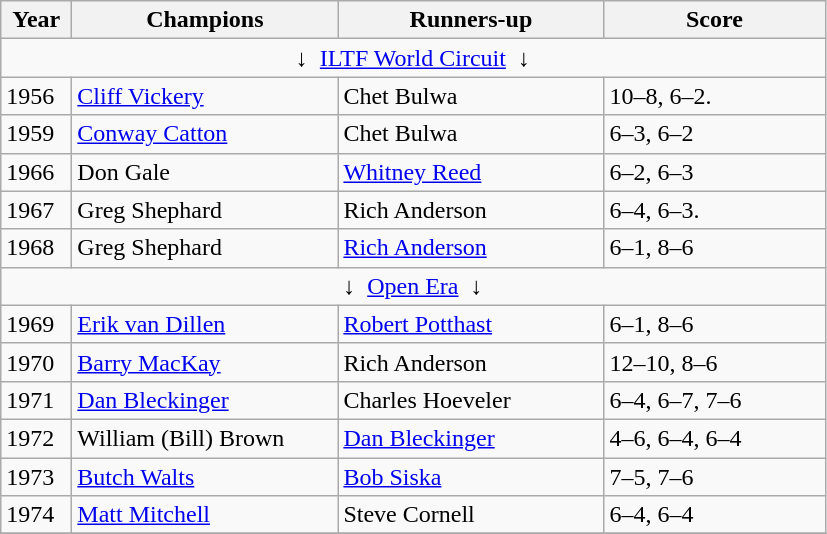<table class="wikitable sortable">
<tr>
<th style="width:40px">Year</th>
<th style="width:170px">Champions</th>
<th style="width:170px">Runners-up</th>
<th style="width:140px" class="unsortable">Score</th>
</tr>
<tr>
<td colspan=4 align=center>↓  <a href='#'>ILTF World Circuit</a>  ↓</td>
</tr>
<tr>
<td>1956</td>
<td> <a href='#'>Cliff Vickery</a></td>
<td> Chet Bulwa</td>
<td>10–8, 6–2.</td>
</tr>
<tr>
<td>1959</td>
<td>  <a href='#'>Conway Catton</a></td>
<td> Chet Bulwa</td>
<td>6–3, 6–2</td>
</tr>
<tr>
<td>1966</td>
<td>  Don Gale</td>
<td>  <a href='#'>Whitney Reed</a></td>
<td>6–2, 6–3</td>
</tr>
<tr>
<td>1967</td>
<td> Greg Shephard</td>
<td> Rich Anderson</td>
<td>6–4, 6–3.</td>
</tr>
<tr>
<td>1968</td>
<td> Greg Shephard</td>
<td> <a href='#'>Rich Anderson</a></td>
<td>6–1, 8–6</td>
</tr>
<tr>
<td colspan=4 align=center>↓  <a href='#'>Open Era</a>  ↓</td>
</tr>
<tr>
<td>1969</td>
<td>  <a href='#'>Erik van Dillen</a></td>
<td> <a href='#'>Robert Potthast</a></td>
<td>6–1, 8–6</td>
</tr>
<tr>
<td>1970</td>
<td> <a href='#'>Barry MacKay</a></td>
<td> Rich Anderson</td>
<td>12–10, 8–6</td>
</tr>
<tr>
<td>1971</td>
<td>  <a href='#'>Dan Bleckinger</a></td>
<td>  Charles Hoeveler</td>
<td>6–4, 6–7, 7–6</td>
</tr>
<tr>
<td>1972</td>
<td>  William (Bill) Brown</td>
<td>  <a href='#'>Dan Bleckinger</a></td>
<td>4–6, 6–4, 6–4</td>
</tr>
<tr>
<td>1973</td>
<td>  <a href='#'>Butch Walts</a></td>
<td>  <a href='#'>Bob Siska</a></td>
<td>7–5, 7–6</td>
</tr>
<tr>
<td>1974</td>
<td>  <a href='#'>Matt Mitchell</a></td>
<td> Steve Cornell</td>
<td>6–4, 6–4</td>
</tr>
<tr>
</tr>
</table>
